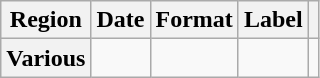<table class="wikitable plainrowheaders">
<tr>
<th scope="col">Region</th>
<th scope="col">Date</th>
<th scope="col">Format</th>
<th scope="col">Label</th>
<th scope="col"></th>
</tr>
<tr>
<th scope="row">Various</th>
<td></td>
<td></td>
<td></td>
<td align="center"></td>
</tr>
</table>
